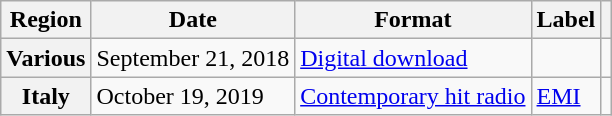<table class="wikitable plainrowheaders">
<tr>
<th scope="col">Region</th>
<th scope="col">Date</th>
<th scope="col">Format</th>
<th scope="col">Label</th>
<th scope="col"></th>
</tr>
<tr>
<th scope="row">Various</th>
<td>September 21, 2018</td>
<td><a href='#'>Digital download</a></td>
<td></td>
<td></td>
</tr>
<tr>
<th scope="row">Italy</th>
<td>October 19, 2019</td>
<td><a href='#'>Contemporary hit radio</a></td>
<td><a href='#'>EMI</a></td>
<td></td>
</tr>
</table>
